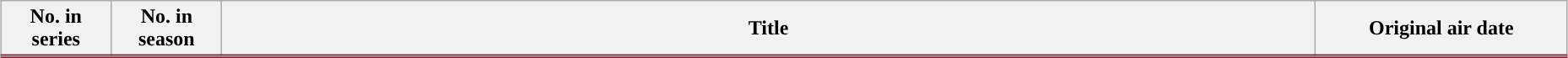<table class="wikitable" style="width:98%; margin:auto; background:#FFF;">
<tr style="border-bottom: 3px solid #A01C33">
<th style="width:5em;">No. in<br>series</th>
<th style="width:5em;">No. in<br>season</th>
<th>Title</th>
<th style="width:12em;">Original air date</th>
</tr>
<tr>
</tr>
</table>
